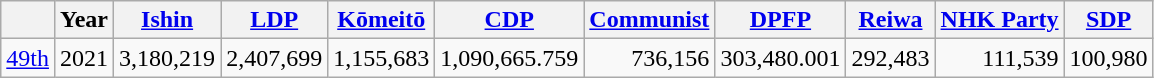<table class="wikitable" style="text-align:right;">
<tr>
<th></th>
<th>Year</th>
<th><a href='#'>Ishin</a></th>
<th><a href='#'>LDP</a></th>
<th><a href='#'>Kōmeitō</a></th>
<th><a href='#'>CDP</a></th>
<th><a href='#'>Communist</a></th>
<th><a href='#'>DPFP</a></th>
<th><a href='#'>Reiwa</a></th>
<th><a href='#'>NHK Party</a></th>
<th><a href='#'>SDP</a></th>
</tr>
<tr>
<td><a href='#'>49th</a></td>
<td nowrap="">2021</td>
<td>3,180,219</td>
<td>2,407,699</td>
<td>1,155,683</td>
<td>1,090,665.759</td>
<td>736,156</td>
<td>303,480.001</td>
<td>292,483</td>
<td>111,539</td>
<td>100,980</td>
</tr>
</table>
